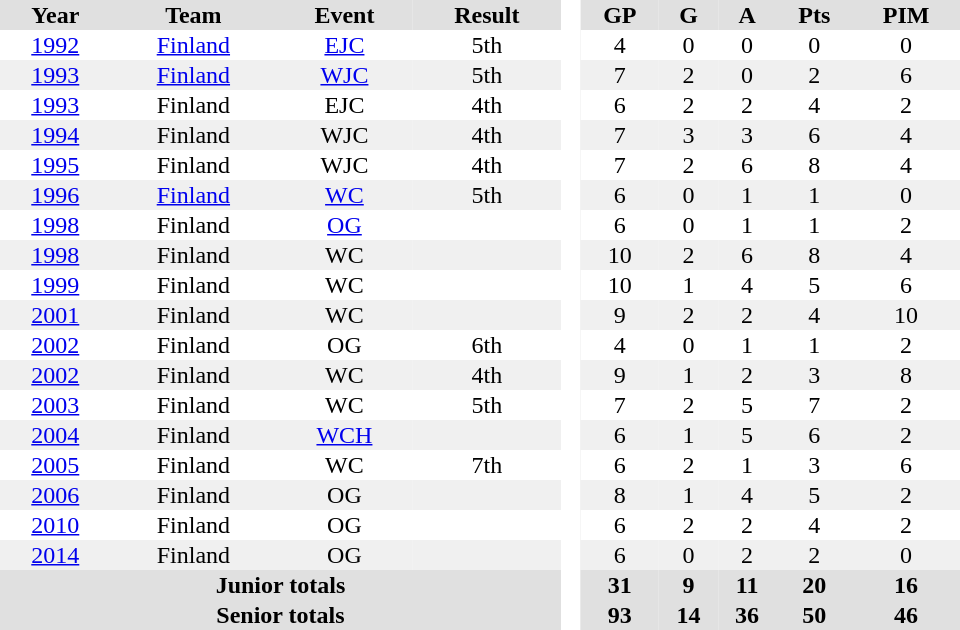<table border="0" cellpadding="1" cellspacing="0" style="text-align:center; width:40em">
<tr ALIGN="center" bgcolor="#e0e0e0">
<th>Year</th>
<th>Team</th>
<th>Event</th>
<th>Result</th>
<th rowspan="99" bgcolor="#ffffff"> </th>
<th>GP</th>
<th>G</th>
<th>A</th>
<th>Pts</th>
<th>PIM</th>
</tr>
<tr>
<td><a href='#'>1992</a></td>
<td><a href='#'>Finland</a></td>
<td><a href='#'>EJC</a></td>
<td>5th</td>
<td>4</td>
<td>0</td>
<td>0</td>
<td>0</td>
<td>0</td>
</tr>
<tr bgcolor="#f0f0f0">
<td><a href='#'>1993</a></td>
<td><a href='#'>Finland</a></td>
<td><a href='#'>WJC</a></td>
<td>5th</td>
<td>7</td>
<td>2</td>
<td>0</td>
<td>2</td>
<td>6</td>
</tr>
<tr>
<td><a href='#'>1993</a></td>
<td>Finland</td>
<td>EJC</td>
<td>4th</td>
<td>6</td>
<td>2</td>
<td>2</td>
<td>4</td>
<td>2</td>
</tr>
<tr bgcolor="#f0f0f0">
<td><a href='#'>1994</a></td>
<td>Finland</td>
<td>WJC</td>
<td>4th</td>
<td>7</td>
<td>3</td>
<td>3</td>
<td>6</td>
<td>4</td>
</tr>
<tr>
<td><a href='#'>1995</a></td>
<td>Finland</td>
<td>WJC</td>
<td>4th</td>
<td>7</td>
<td>2</td>
<td>6</td>
<td>8</td>
<td>4</td>
</tr>
<tr bgcolor="#f0f0f0">
<td><a href='#'>1996</a></td>
<td><a href='#'>Finland</a></td>
<td><a href='#'>WC</a></td>
<td>5th</td>
<td>6</td>
<td>0</td>
<td>1</td>
<td>1</td>
<td>0</td>
</tr>
<tr>
<td><a href='#'>1998</a></td>
<td>Finland</td>
<td><a href='#'>OG</a></td>
<td></td>
<td>6</td>
<td>0</td>
<td>1</td>
<td>1</td>
<td>2</td>
</tr>
<tr bgcolor="#f0f0f0">
<td><a href='#'>1998</a></td>
<td>Finland</td>
<td>WC</td>
<td></td>
<td>10</td>
<td>2</td>
<td>6</td>
<td>8</td>
<td>4</td>
</tr>
<tr>
<td><a href='#'>1999</a></td>
<td>Finland</td>
<td>WC</td>
<td></td>
<td>10</td>
<td>1</td>
<td>4</td>
<td>5</td>
<td>6</td>
</tr>
<tr bgcolor="#f0f0f0">
<td><a href='#'>2001</a></td>
<td>Finland</td>
<td>WC</td>
<td></td>
<td>9</td>
<td>2</td>
<td>2</td>
<td>4</td>
<td>10</td>
</tr>
<tr>
<td><a href='#'>2002</a></td>
<td>Finland</td>
<td>OG</td>
<td>6th</td>
<td>4</td>
<td>0</td>
<td>1</td>
<td>1</td>
<td>2</td>
</tr>
<tr bgcolor="#f0f0f0">
<td><a href='#'>2002</a></td>
<td>Finland</td>
<td>WC</td>
<td>4th</td>
<td>9</td>
<td>1</td>
<td>2</td>
<td>3</td>
<td>8</td>
</tr>
<tr>
<td><a href='#'>2003</a></td>
<td>Finland</td>
<td>WC</td>
<td>5th</td>
<td>7</td>
<td>2</td>
<td>5</td>
<td>7</td>
<td>2</td>
</tr>
<tr bgcolor="#f0f0f0">
<td><a href='#'>2004</a></td>
<td>Finland</td>
<td><a href='#'>WCH</a></td>
<td></td>
<td>6</td>
<td>1</td>
<td>5</td>
<td>6</td>
<td>2</td>
</tr>
<tr>
<td><a href='#'>2005</a></td>
<td>Finland</td>
<td>WC</td>
<td>7th</td>
<td>6</td>
<td>2</td>
<td>1</td>
<td>3</td>
<td>6</td>
</tr>
<tr bgcolor="#f0f0f0">
<td><a href='#'>2006</a></td>
<td>Finland</td>
<td>OG</td>
<td></td>
<td>8</td>
<td>1</td>
<td>4</td>
<td>5</td>
<td>2</td>
</tr>
<tr>
<td><a href='#'>2010</a></td>
<td>Finland</td>
<td>OG</td>
<td></td>
<td>6</td>
<td>2</td>
<td>2</td>
<td>4</td>
<td>2</td>
</tr>
<tr bgcolor="#f0f0f0">
<td><a href='#'>2014</a></td>
<td>Finland</td>
<td>OG</td>
<td></td>
<td>6</td>
<td>0</td>
<td>2</td>
<td>2</td>
<td>0</td>
</tr>
<tr bgcolor="#e0e0e0">
<th colspan=4>Junior totals</th>
<th>31</th>
<th>9</th>
<th>11</th>
<th>20</th>
<th>16</th>
</tr>
<tr bgcolor="#e0e0e0">
<th colspan=4>Senior totals</th>
<th>93</th>
<th>14</th>
<th>36</th>
<th>50</th>
<th>46</th>
</tr>
</table>
